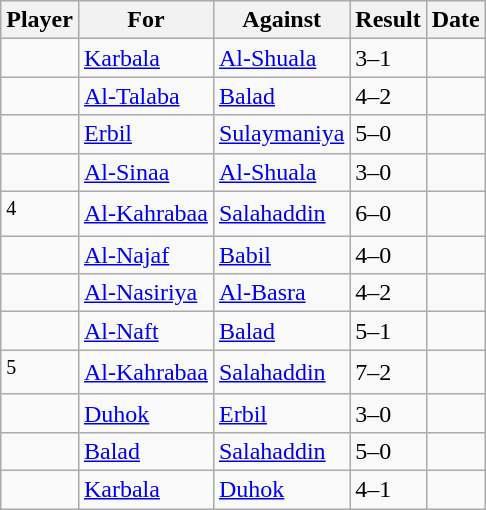<table class="wikitable sortable">
<tr>
<th>Player</th>
<th>For</th>
<th>Against</th>
<th align=center>Result</th>
<th>Date</th>
</tr>
<tr>
<td> </td>
<td><a href='#'>Karbala</a></td>
<td><a href='#'>Al-Shuala</a></td>
<td>3–1</td>
<td></td>
</tr>
<tr>
<td> </td>
<td><a href='#'>Al-Talaba</a></td>
<td><a href='#'>Balad</a></td>
<td>4–2</td>
<td></td>
</tr>
<tr>
<td> </td>
<td><a href='#'>Erbil</a></td>
<td><a href='#'>Sulaymaniya</a></td>
<td>5–0</td>
<td></td>
</tr>
<tr>
<td> </td>
<td><a href='#'>Al-Sinaa</a></td>
<td><a href='#'>Al-Shuala</a></td>
<td>3–0</td>
<td></td>
</tr>
<tr>
<td> <sup>4</sup></td>
<td><a href='#'>Al-Kahrabaa</a></td>
<td><a href='#'>Salahaddin</a></td>
<td>6–0</td>
<td></td>
</tr>
<tr>
<td> </td>
<td><a href='#'>Al-Najaf</a></td>
<td><a href='#'>Babil</a></td>
<td>4–0</td>
<td></td>
</tr>
<tr>
<td> </td>
<td><a href='#'>Al-Nasiriya</a></td>
<td><a href='#'>Al-Basra</a></td>
<td>4–2</td>
<td></td>
</tr>
<tr>
<td> </td>
<td><a href='#'>Al-Naft</a></td>
<td><a href='#'>Balad</a></td>
<td>5–1</td>
<td></td>
</tr>
<tr>
<td> <sup>5</sup></td>
<td><a href='#'>Al-Kahrabaa</a></td>
<td><a href='#'>Salahaddin</a></td>
<td>7–2</td>
<td></td>
</tr>
<tr>
<td> </td>
<td><a href='#'>Duhok</a></td>
<td><a href='#'>Erbil</a></td>
<td>3–0</td>
<td></td>
</tr>
<tr>
<td> </td>
<td><a href='#'>Balad</a></td>
<td><a href='#'>Salahaddin</a></td>
<td>5–0</td>
<td></td>
</tr>
<tr>
<td> </td>
<td><a href='#'>Karbala</a></td>
<td><a href='#'>Duhok</a></td>
<td>4–1</td>
<td></td>
</tr>
</table>
